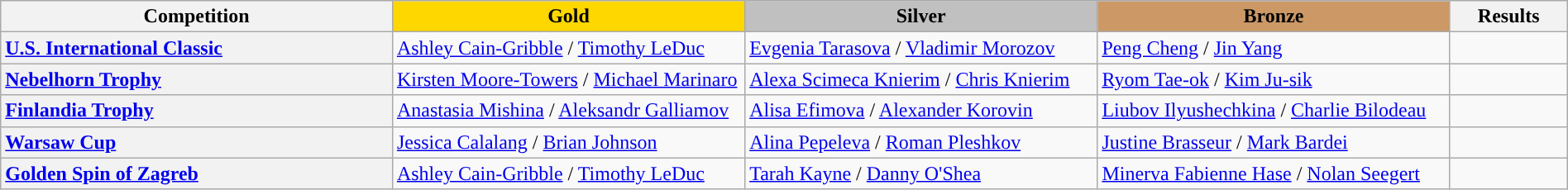<table class="wikitable unsortable" style="text-align:left; width:100%">
<tr>
<th scope="col" style="text-align:center; width:25%;">Competition</th>
<td scope="col" style="text-align:center; width:22.5%; background:gold"><strong>Gold</strong></td>
<td scope="col" style="text-align:center; width:22.5%; background:silver"><strong>Silver</strong></td>
<td scope="col" style="text-align:center; width:22.5%; background:#c96"><strong>Bronze</strong></td>
<th scope="col" style="text-align:center; width:7.5%;">Results</th>
</tr>
<tr>
<th scope="row" style="text-align:left"> <a href='#'>U.S. International Classic</a></th>
<td> <a href='#'>Ashley Cain-Gribble</a> / <a href='#'>Timothy LeDuc</a></td>
<td> <a href='#'>Evgenia Tarasova</a> / <a href='#'>Vladimir Morozov</a></td>
<td> <a href='#'>Peng Cheng</a> / <a href='#'>Jin Yang</a></td>
<td></td>
</tr>
<tr>
<th scope="row" style="text-align:left"> <a href='#'>Nebelhorn Trophy</a></th>
<td> <a href='#'>Kirsten Moore-Towers</a> / <a href='#'>Michael Marinaro</a></td>
<td> <a href='#'>Alexa Scimeca Knierim</a> / <a href='#'>Chris Knierim</a></td>
<td> <a href='#'>Ryom Tae-ok</a> / <a href='#'>Kim Ju-sik</a></td>
<td></td>
</tr>
<tr>
<th scope="row" style="text-align:left"> <a href='#'>Finlandia Trophy</a></th>
<td> <a href='#'>Anastasia Mishina</a> / <a href='#'>Aleksandr Galliamov</a></td>
<td> <a href='#'>Alisa Efimova</a> / <a href='#'>Alexander Korovin</a></td>
<td> <a href='#'>Liubov Ilyushechkina</a> / <a href='#'>Charlie Bilodeau</a></td>
<td></td>
</tr>
<tr>
<th scope="row" style="text-align:left"> <a href='#'>Warsaw Cup</a></th>
<td> <a href='#'>Jessica Calalang</a> / <a href='#'>Brian Johnson</a></td>
<td> <a href='#'>Alina Pepeleva</a> / <a href='#'>Roman Pleshkov</a></td>
<td> <a href='#'>Justine Brasseur</a> / <a href='#'>Mark Bardei</a></td>
<td></td>
</tr>
<tr>
<th scope="row" style="text-align:left"> <a href='#'>Golden Spin of Zagreb</a></th>
<td> <a href='#'>Ashley Cain-Gribble</a> / <a href='#'>Timothy LeDuc</a></td>
<td> <a href='#'>Tarah Kayne</a> / <a href='#'>Danny O'Shea</a></td>
<td> <a href='#'>Minerva Fabienne Hase</a> / <a href='#'>Nolan Seegert</a></td>
<td></td>
</tr>
</table>
